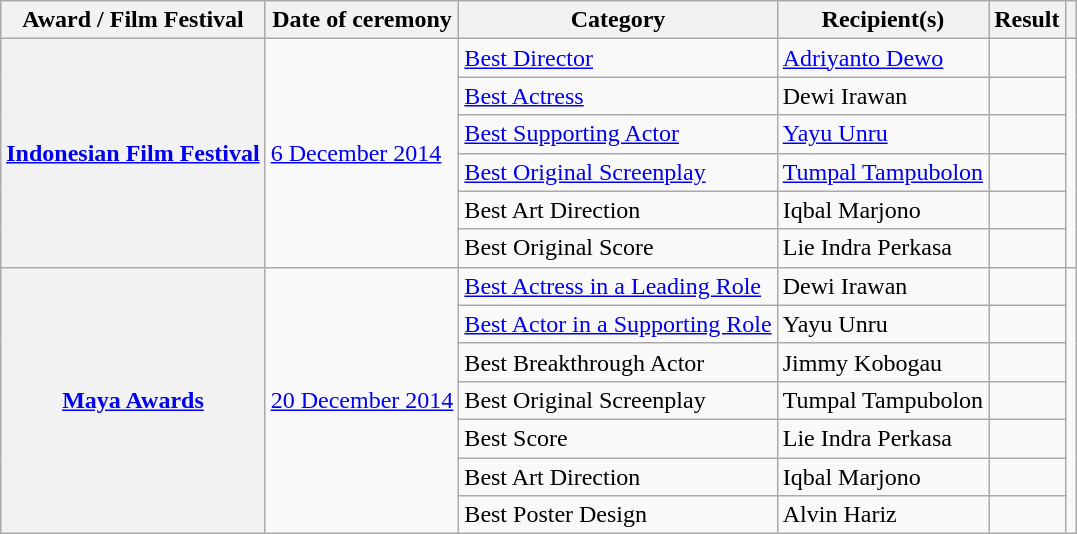<table class="wikitable sortable plainrowheaders">
<tr>
<th scope="col">Award / Film Festival</th>
<th scope="col">Date of ceremony</th>
<th scope="col">Category</th>
<th scope="col">Recipient(s)</th>
<th scope="col">Result</th>
<th scope="col" class="unsortable"></th>
</tr>
<tr>
<th scope="row" rowspan="6"><a href='#'>Indonesian Film Festival</a></th>
<td rowspan="6"><a href='#'>6 December 2014</a></td>
<td><a href='#'>Best Director</a></td>
<td><a href='#'>Adriyanto Dewo</a></td>
<td></td>
<td rowspan="6" align="center"></td>
</tr>
<tr>
<td><a href='#'>Best Actress</a></td>
<td>Dewi Irawan</td>
<td></td>
</tr>
<tr>
<td><a href='#'>Best Supporting Actor</a></td>
<td><a href='#'>Yayu Unru</a></td>
<td></td>
</tr>
<tr>
<td><a href='#'>Best Original Screenplay</a></td>
<td><a href='#'>Tumpal Tampubolon</a></td>
<td></td>
</tr>
<tr>
<td>Best Art Direction</td>
<td>Iqbal Marjono</td>
<td></td>
</tr>
<tr>
<td>Best Original Score</td>
<td>Lie Indra Perkasa</td>
<td></td>
</tr>
<tr>
<th scope="row" rowspan="7"><a href='#'>Maya Awards</a></th>
<td rowspan="7"><a href='#'>20 December 2014</a></td>
<td><a href='#'>Best Actress in a Leading Role</a></td>
<td>Dewi Irawan</td>
<td></td>
<td align="center" rowspan="7"></td>
</tr>
<tr>
<td><a href='#'>Best Actor in a Supporting Role</a></td>
<td>Yayu Unru</td>
<td></td>
</tr>
<tr>
<td>Best Breakthrough Actor</td>
<td>Jimmy Kobogau</td>
<td></td>
</tr>
<tr>
<td>Best Original Screenplay</td>
<td>Tumpal Tampubolon</td>
<td></td>
</tr>
<tr>
<td>Best Score</td>
<td>Lie Indra Perkasa</td>
<td></td>
</tr>
<tr>
<td>Best Art Direction</td>
<td>Iqbal Marjono</td>
<td></td>
</tr>
<tr>
<td>Best Poster Design</td>
<td>Alvin Hariz</td>
<td></td>
</tr>
</table>
